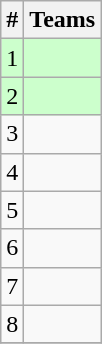<table class="wikitable">
<tr>
<th>#</th>
<th>Teams</th>
</tr>
<tr bgcolor=ccffcc>
<td>1</td>
<td></td>
</tr>
<tr bgcolor=ccffcc>
<td>2</td>
<td></td>
</tr>
<tr>
<td>3</td>
<td></td>
</tr>
<tr>
<td>4</td>
<td></td>
</tr>
<tr>
<td>5</td>
<td></td>
</tr>
<tr>
<td>6</td>
<td></td>
</tr>
<tr>
<td>7</td>
<td></td>
</tr>
<tr>
<td>8</td>
<td></td>
</tr>
<tr>
</tr>
</table>
